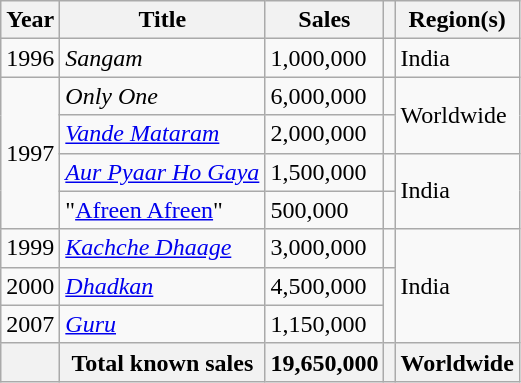<table class="wikitable sortable">
<tr>
<th>Year</th>
<th>Title</th>
<th>Sales</th>
<th></th>
<th>Region(s)</th>
</tr>
<tr>
<td>1996</td>
<td><em>Sangam</em></td>
<td>1,000,000</td>
<td></td>
<td>India</td>
</tr>
<tr>
<td rowspan="4">1997</td>
<td><em>Only One</em></td>
<td>6,000,000</td>
<td></td>
<td rowspan="2">Worldwide</td>
</tr>
<tr>
<td><em><a href='#'>Vande Mataram</a></em></td>
<td>2,000,000</td>
<td></td>
</tr>
<tr>
<td><em><a href='#'>Aur Pyaar Ho Gaya</a></em></td>
<td>1,500,000</td>
<td></td>
<td rowspan="2">India</td>
</tr>
<tr>
<td>"<a href='#'>Afreen Afreen</a>"</td>
<td>500,000</td>
<td></td>
</tr>
<tr>
<td>1999</td>
<td><em><a href='#'>Kachche Dhaage</a></em></td>
<td>3,000,000</td>
<td></td>
<td rowspan="3">India</td>
</tr>
<tr>
<td>2000</td>
<td><em><a href='#'>Dhadkan</a></em></td>
<td>4,500,000</td>
<td rowspan="2"></td>
</tr>
<tr>
<td>2007</td>
<td><em><a href='#'>Guru</a></em></td>
<td>1,150,000</td>
</tr>
<tr>
<th></th>
<th>Total known sales</th>
<th>19,650,000</th>
<th></th>
<th>Worldwide</th>
</tr>
</table>
